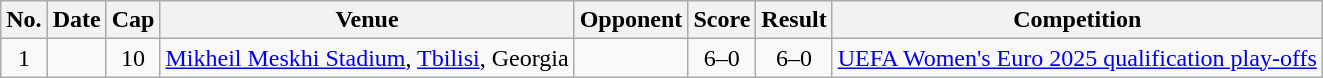<table class="wikitable sortable">
<tr>
<th scope="col">No.</th>
<th scope="col">Date</th>
<th scope="col">Cap</th>
<th scope="col">Venue</th>
<th scope="col">Opponent</th>
<th scope="col">Score</th>
<th scope="col">Result</th>
<th scope="col">Competition</th>
</tr>
<tr>
<td align="center">1</td>
<td></td>
<td align="center">10</td>
<td><a href='#'>Mikheil Meskhi Stadium</a>, <a href='#'>Tbilisi</a>, Georgia</td>
<td></td>
<td align="center">6–0</td>
<td align="center">6–0</td>
<td><a href='#'>UEFA Women's Euro 2025 qualification play-offs</a></td>
</tr>
</table>
